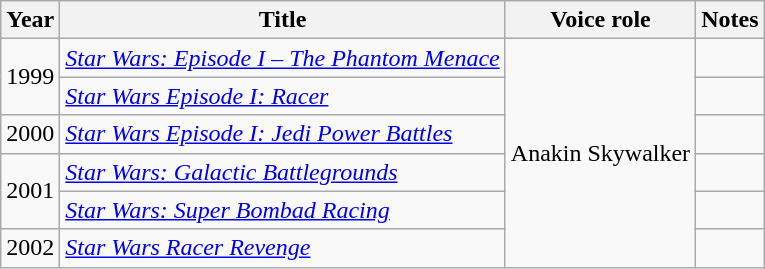<table class="wikitable">
<tr>
<th>Year</th>
<th>Title</th>
<th>Voice role</th>
<th class="unsortable">Notes</th>
</tr>
<tr>
<td rowspan=2>1999</td>
<td><em><a href='#'>Star Wars: Episode I – The Phantom Menace</a></em></td>
<td rowspan=6>Anakin Skywalker</td>
<td></td>
</tr>
<tr>
<td><em><a href='#'>Star Wars Episode I: Racer</a></em></td>
<td></td>
</tr>
<tr>
<td>2000</td>
<td><em><a href='#'>Star Wars Episode I: Jedi Power Battles</a></em></td>
<td></td>
</tr>
<tr>
<td rowspan=2>2001</td>
<td><em><a href='#'>Star Wars: Galactic Battlegrounds</a></em></td>
<td></td>
</tr>
<tr>
<td><em><a href='#'>Star Wars: Super Bombad Racing</a></em></td>
<td></td>
</tr>
<tr>
<td>2002</td>
<td><em><a href='#'>Star Wars Racer Revenge</a></em></td>
<td></td>
</tr>
</table>
